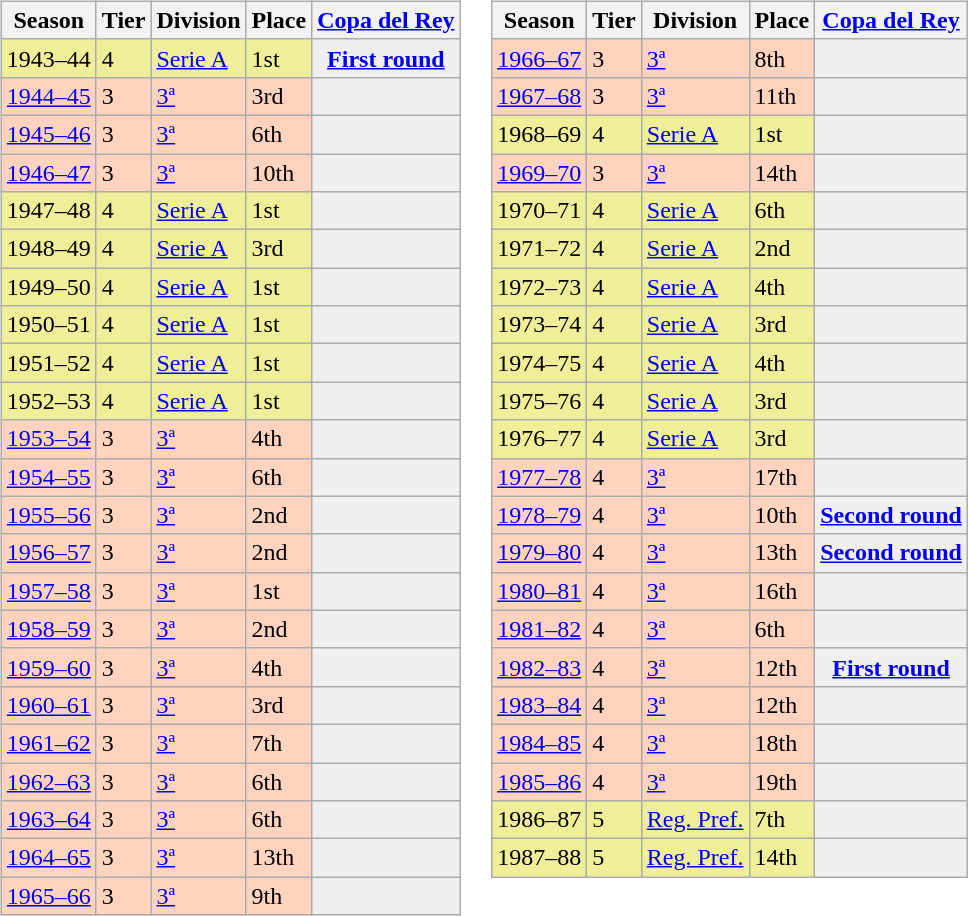<table>
<tr>
<td valign="top" width=0%><br><table class="wikitable sortable">
<tr style="background:#f0f6fa;">
<th>Season</th>
<th>Tier</th>
<th>Division</th>
<th>Place</th>
<th><a href='#'>Copa del Rey</a></th>
</tr>
<tr>
<td style="background:#EFEF99;">1943–44</td>
<td style="background:#EFEF99;">4</td>
<td style="background:#EFEF99;"><a href='#'>Serie A</a></td>
<td style="background:#EFEF99;">1st</td>
<th style="background:#efefef;"><a href='#'>First round</a></th>
</tr>
<tr>
<td style="background:#FFD3BD;"><a href='#'>1944–45</a></td>
<td style="background:#FFD3BD;">3</td>
<td style="background:#FFD3BD;"><a href='#'>3ª</a></td>
<td style="background:#FFD3BD;">3rd</td>
<th style="background:#efefef;"></th>
</tr>
<tr>
<td style="background:#FFD3BD;"><a href='#'>1945–46</a></td>
<td style="background:#FFD3BD;">3</td>
<td style="background:#FFD3BD;"><a href='#'>3ª</a></td>
<td style="background:#FFD3BD;">6th</td>
<th style="background:#efefef;"></th>
</tr>
<tr>
<td style="background:#FFD3BD;"><a href='#'>1946–47</a></td>
<td style="background:#FFD3BD;">3</td>
<td style="background:#FFD3BD;"><a href='#'>3ª</a></td>
<td style="background:#FFD3BD;">10th</td>
<th style="background:#efefef;"></th>
</tr>
<tr>
<td style="background:#EFEF99;">1947–48</td>
<td style="background:#EFEF99;">4</td>
<td style="background:#EFEF99;"><a href='#'>Serie A</a></td>
<td style="background:#EFEF99;">1st</td>
<th style="background:#efefef;"></th>
</tr>
<tr>
<td style="background:#EFEF99;">1948–49</td>
<td style="background:#EFEF99;">4</td>
<td style="background:#EFEF99;"><a href='#'>Serie A</a></td>
<td style="background:#EFEF99;">3rd</td>
<th style="background:#efefef;"></th>
</tr>
<tr>
<td style="background:#EFEF99;">1949–50</td>
<td style="background:#EFEF99;">4</td>
<td style="background:#EFEF99;"><a href='#'>Serie A</a></td>
<td style="background:#EFEF99;">1st</td>
<th style="background:#efefef;"></th>
</tr>
<tr>
<td style="background:#EFEF99;">1950–51</td>
<td style="background:#EFEF99;">4</td>
<td style="background:#EFEF99;"><a href='#'>Serie A</a></td>
<td style="background:#EFEF99;">1st</td>
<th style="background:#efefef;"></th>
</tr>
<tr>
<td style="background:#EFEF99;">1951–52</td>
<td style="background:#EFEF99;">4</td>
<td style="background:#EFEF99;"><a href='#'>Serie A</a></td>
<td style="background:#EFEF99;">1st</td>
<th style="background:#efefef;"></th>
</tr>
<tr>
<td style="background:#EFEF99;">1952–53</td>
<td style="background:#EFEF99;">4</td>
<td style="background:#EFEF99;"><a href='#'>Serie A</a></td>
<td style="background:#EFEF99;">1st</td>
<th style="background:#efefef;"></th>
</tr>
<tr>
<td style="background:#FFD3BD;"><a href='#'>1953–54</a></td>
<td style="background:#FFD3BD;">3</td>
<td style="background:#FFD3BD;"><a href='#'>3ª</a></td>
<td style="background:#FFD3BD;">4th</td>
<th style="background:#efefef;"></th>
</tr>
<tr>
<td style="background:#FFD3BD;"><a href='#'>1954–55</a></td>
<td style="background:#FFD3BD;">3</td>
<td style="background:#FFD3BD;"><a href='#'>3ª</a></td>
<td style="background:#FFD3BD;">6th</td>
<th style="background:#efefef;"></th>
</tr>
<tr>
<td style="background:#FFD3BD;"><a href='#'>1955–56</a></td>
<td style="background:#FFD3BD;">3</td>
<td style="background:#FFD3BD;"><a href='#'>3ª</a></td>
<td style="background:#FFD3BD;">2nd</td>
<th style="background:#efefef;"></th>
</tr>
<tr>
<td style="background:#FFD3BD;"><a href='#'>1956–57</a></td>
<td style="background:#FFD3BD;">3</td>
<td style="background:#FFD3BD;"><a href='#'>3ª</a></td>
<td style="background:#FFD3BD;">2nd</td>
<th style="background:#efefef;"></th>
</tr>
<tr>
<td style="background:#FFD3BD;"><a href='#'>1957–58</a></td>
<td style="background:#FFD3BD;">3</td>
<td style="background:#FFD3BD;"><a href='#'>3ª</a></td>
<td style="background:#FFD3BD;">1st</td>
<th style="background:#efefef;"></th>
</tr>
<tr>
<td style="background:#FFD3BD;"><a href='#'>1958–59</a></td>
<td style="background:#FFD3BD;">3</td>
<td style="background:#FFD3BD;"><a href='#'>3ª</a></td>
<td style="background:#FFD3BD;">2nd</td>
<th style="background:#efefef;"></th>
</tr>
<tr>
<td style="background:#FFD3BD;"><a href='#'>1959–60</a></td>
<td style="background:#FFD3BD;">3</td>
<td style="background:#FFD3BD;"><a href='#'>3ª</a></td>
<td style="background:#FFD3BD;">4th</td>
<th style="background:#efefef;"></th>
</tr>
<tr>
<td style="background:#FFD3BD;"><a href='#'>1960–61</a></td>
<td style="background:#FFD3BD;">3</td>
<td style="background:#FFD3BD;"><a href='#'>3ª</a></td>
<td style="background:#FFD3BD;">3rd</td>
<th style="background:#efefef;"></th>
</tr>
<tr>
<td style="background:#FFD3BD;"><a href='#'>1961–62</a></td>
<td style="background:#FFD3BD;">3</td>
<td style="background:#FFD3BD;"><a href='#'>3ª</a></td>
<td style="background:#FFD3BD;">7th</td>
<th style="background:#efefef;"></th>
</tr>
<tr>
<td style="background:#FFD3BD;"><a href='#'>1962–63</a></td>
<td style="background:#FFD3BD;">3</td>
<td style="background:#FFD3BD;"><a href='#'>3ª</a></td>
<td style="background:#FFD3BD;">6th</td>
<th style="background:#efefef;"></th>
</tr>
<tr>
<td style="background:#FFD3BD;"><a href='#'>1963–64</a></td>
<td style="background:#FFD3BD;">3</td>
<td style="background:#FFD3BD;"><a href='#'>3ª</a></td>
<td style="background:#FFD3BD;">6th</td>
<th style="background:#efefef;"></th>
</tr>
<tr>
<td style="background:#FFD3BD;"><a href='#'>1964–65</a></td>
<td style="background:#FFD3BD;">3</td>
<td style="background:#FFD3BD;"><a href='#'>3ª</a></td>
<td style="background:#FFD3BD;">13th</td>
<th style="background:#efefef;"></th>
</tr>
<tr>
<td style="background:#FFD3BD;"><a href='#'>1965–66</a></td>
<td style="background:#FFD3BD;">3</td>
<td style="background:#FFD3BD;"><a href='#'>3ª</a></td>
<td style="background:#FFD3BD;">9th</td>
<th style="background:#efefef;"></th>
</tr>
</table>
</td>
<td valign="top" width=0%><br><table class="wikitable sortable">
<tr style="background:#f0f6fa;">
<th>Season</th>
<th>Tier</th>
<th>Division</th>
<th>Place</th>
<th><a href='#'>Copa del Rey</a></th>
</tr>
<tr>
<td style="background:#FFD3BD;"><a href='#'>1966–67</a></td>
<td style="background:#FFD3BD;">3</td>
<td style="background:#FFD3BD;"><a href='#'>3ª</a></td>
<td style="background:#FFD3BD;">8th</td>
<th style="background:#efefef;"></th>
</tr>
<tr>
<td style="background:#FFD3BD;"><a href='#'>1967–68</a></td>
<td style="background:#FFD3BD;">3</td>
<td style="background:#FFD3BD;"><a href='#'>3ª</a></td>
<td style="background:#FFD3BD;">11th</td>
<th style="background:#efefef;"></th>
</tr>
<tr>
<td style="background:#EFEF99;">1968–69</td>
<td style="background:#EFEF99;">4</td>
<td style="background:#EFEF99;"><a href='#'>Serie A</a></td>
<td style="background:#EFEF99;">1st</td>
<th style="background:#efefef;"></th>
</tr>
<tr>
<td style="background:#FFD3BD;"><a href='#'>1969–70</a></td>
<td style="background:#FFD3BD;">3</td>
<td style="background:#FFD3BD;"><a href='#'>3ª</a></td>
<td style="background:#FFD3BD;">14th</td>
<th style="background:#efefef;"></th>
</tr>
<tr>
<td style="background:#EFEF99;">1970–71</td>
<td style="background:#EFEF99;">4</td>
<td style="background:#EFEF99;"><a href='#'>Serie A</a></td>
<td style="background:#EFEF99;">6th</td>
<th style="background:#efefef;"></th>
</tr>
<tr>
<td style="background:#EFEF99;">1971–72</td>
<td style="background:#EFEF99;">4</td>
<td style="background:#EFEF99;"><a href='#'>Serie A</a></td>
<td style="background:#EFEF99;">2nd</td>
<th style="background:#efefef;"></th>
</tr>
<tr>
<td style="background:#EFEF99;">1972–73</td>
<td style="background:#EFEF99;">4</td>
<td style="background:#EFEF99;"><a href='#'>Serie A</a></td>
<td style="background:#EFEF99;">4th</td>
<th style="background:#efefef;"></th>
</tr>
<tr>
<td style="background:#EFEF99;">1973–74</td>
<td style="background:#EFEF99;">4</td>
<td style="background:#EFEF99;"><a href='#'>Serie A</a></td>
<td style="background:#EFEF99;">3rd</td>
<th style="background:#efefef;"></th>
</tr>
<tr>
<td style="background:#EFEF99;">1974–75</td>
<td style="background:#EFEF99;">4</td>
<td style="background:#EFEF99;"><a href='#'>Serie A</a></td>
<td style="background:#EFEF99;">4th</td>
<th style="background:#efefef;"></th>
</tr>
<tr>
<td style="background:#EFEF99;">1975–76</td>
<td style="background:#EFEF99;">4</td>
<td style="background:#EFEF99;"><a href='#'>Serie A</a></td>
<td style="background:#EFEF99;">3rd</td>
<th style="background:#efefef;"></th>
</tr>
<tr>
<td style="background:#EFEF99;">1976–77</td>
<td style="background:#EFEF99;">4</td>
<td style="background:#EFEF99;"><a href='#'>Serie A</a></td>
<td style="background:#EFEF99;">3rd</td>
<th style="background:#efefef;"></th>
</tr>
<tr>
<td style="background:#FFD3BD;"><a href='#'>1977–78</a></td>
<td style="background:#FFD3BD;">4</td>
<td style="background:#FFD3BD;"><a href='#'>3ª</a></td>
<td style="background:#FFD3BD;">17th</td>
<th style="background:#efefef;"></th>
</tr>
<tr>
<td style="background:#FFD3BD;"><a href='#'>1978–79</a></td>
<td style="background:#FFD3BD;">4</td>
<td style="background:#FFD3BD;"><a href='#'>3ª</a></td>
<td style="background:#FFD3BD;">10th</td>
<th style="background:#efefef;"><a href='#'>Second round</a></th>
</tr>
<tr>
<td style="background:#FFD3BD;"><a href='#'>1979–80</a></td>
<td style="background:#FFD3BD;">4</td>
<td style="background:#FFD3BD;"><a href='#'>3ª</a></td>
<td style="background:#FFD3BD;">13th</td>
<th style="background:#efefef;"><a href='#'>Second round</a></th>
</tr>
<tr>
<td style="background:#FFD3BD;"><a href='#'>1980–81</a></td>
<td style="background:#FFD3BD;">4</td>
<td style="background:#FFD3BD;"><a href='#'>3ª</a></td>
<td style="background:#FFD3BD;">16th</td>
<th style="background:#efefef;"></th>
</tr>
<tr>
<td style="background:#FFD3BD;"><a href='#'>1981–82</a></td>
<td style="background:#FFD3BD;">4</td>
<td style="background:#FFD3BD;"><a href='#'>3ª</a></td>
<td style="background:#FFD3BD;">6th</td>
<th style="background:#efefef;"></th>
</tr>
<tr>
<td style="background:#FFD3BD;"><a href='#'>1982–83</a></td>
<td style="background:#FFD3BD;">4</td>
<td style="background:#FFD3BD;"><a href='#'>3ª</a></td>
<td style="background:#FFD3BD;">12th</td>
<th style="background:#efefef;"><a href='#'>First round</a></th>
</tr>
<tr>
<td style="background:#FFD3BD;"><a href='#'>1983–84</a></td>
<td style="background:#FFD3BD;">4</td>
<td style="background:#FFD3BD;"><a href='#'>3ª</a></td>
<td style="background:#FFD3BD;">12th</td>
<th style="background:#efefef;"></th>
</tr>
<tr>
<td style="background:#FFD3BD;"><a href='#'>1984–85</a></td>
<td style="background:#FFD3BD;">4</td>
<td style="background:#FFD3BD;"><a href='#'>3ª</a></td>
<td style="background:#FFD3BD;">18th</td>
<th style="background:#efefef;"></th>
</tr>
<tr>
<td style="background:#FFD3BD;"><a href='#'>1985–86</a></td>
<td style="background:#FFD3BD;">4</td>
<td style="background:#FFD3BD;"><a href='#'>3ª</a></td>
<td style="background:#FFD3BD;">19th</td>
<th style="background:#efefef;"></th>
</tr>
<tr>
<td style="background:#EFEF99;">1986–87</td>
<td style="background:#EFEF99;">5</td>
<td style="background:#EFEF99;"><a href='#'>Reg. Pref.</a></td>
<td style="background:#EFEF99;">7th</td>
<th style="background:#efefef;"></th>
</tr>
<tr>
<td style="background:#EFEF99;">1987–88</td>
<td style="background:#EFEF99;">5</td>
<td style="background:#EFEF99;"><a href='#'>Reg. Pref.</a></td>
<td style="background:#EFEF99;">14th</td>
<th style="background:#efefef;"></th>
</tr>
</table>
</td>
</tr>
</table>
